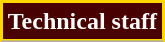<table class="wikitable">
<tr>
<th style="background:#490000; color:#FFFFFF; border:2px solid #FFD700;" scope="col" colspan="2">Technical staff</th>
</tr>
<tr>
</tr>
</table>
